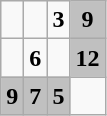<table class="wikitable" style="text-align:center;">
<tr>
<td></td>
<td></td>
<td><strong>3</strong></td>
<td style="background:silver"><strong>9</strong></td>
</tr>
<tr>
<td></td>
<td><strong>6</strong></td>
<td></td>
<td style="background:silver"><strong>12</strong></td>
</tr>
<tr>
<td style="background:silver"><strong>9</strong></td>
<td style="background:silver"><strong>7</strong></td>
<td style="background:silver"><strong>5</strong></td>
</tr>
</table>
